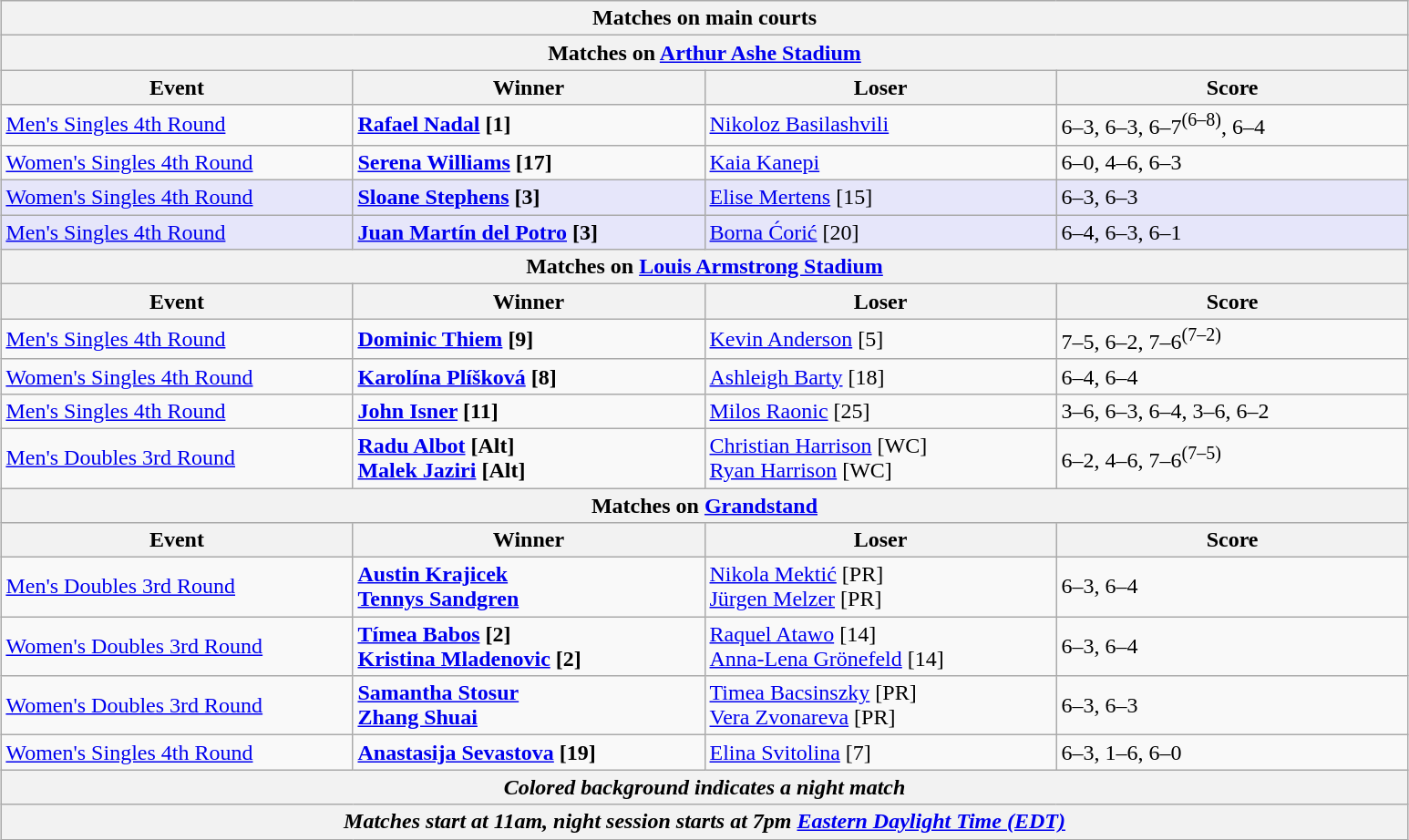<table class="wikitable" style="margin:auto;">
<tr>
<th colspan="4" style="white-space:nowrap;">Matches on main courts</th>
</tr>
<tr>
<th colspan="4"><strong>Matches on <a href='#'>Arthur Ashe Stadium</a></strong></th>
</tr>
<tr>
<th width=250>Event</th>
<th width=250>Winner</th>
<th width=250>Loser</th>
<th width=250>Score</th>
</tr>
<tr>
<td><a href='#'>Men's Singles 4th Round</a></td>
<td> <strong><a href='#'>Rafael Nadal</a> [1]</strong></td>
<td> <a href='#'>Nikoloz Basilashvili</a></td>
<td>6–3, 6–3, 6–7<sup>(6–8)</sup>, 6–4</td>
</tr>
<tr>
<td><a href='#'>Women's Singles 4th Round</a></td>
<td> <strong><a href='#'>Serena Williams</a> [17]</strong></td>
<td> <a href='#'>Kaia Kanepi</a></td>
<td>6–0, 4–6, 6–3</td>
</tr>
<tr bgcolor="lavender">
<td><a href='#'>Women's Singles 4th Round</a></td>
<td> <strong><a href='#'>Sloane Stephens</a> [3]</strong></td>
<td> <a href='#'>Elise Mertens</a> [15]</td>
<td>6–3, 6–3</td>
</tr>
<tr bgcolor="lavender">
<td><a href='#'>Men's Singles 4th Round</a></td>
<td> <strong><a href='#'>Juan Martín del Potro</a> [3]</strong></td>
<td> <a href='#'>Borna Ćorić</a> [20]</td>
<td>6–4, 6–3, 6–1</td>
</tr>
<tr>
<th colspan="4"><strong>Matches on <a href='#'>Louis Armstrong Stadium</a></strong></th>
</tr>
<tr>
<th width=250>Event</th>
<th width=250>Winner</th>
<th width=250>Loser</th>
<th width=250>Score</th>
</tr>
<tr>
<td><a href='#'>Men's Singles 4th Round</a></td>
<td> <strong><a href='#'>Dominic Thiem</a> [9]</strong></td>
<td> <a href='#'>Kevin Anderson</a> [5]</td>
<td>7–5, 6–2, 7–6<sup>(7–2)</sup></td>
</tr>
<tr>
<td><a href='#'>Women's Singles 4th Round</a></td>
<td> <strong><a href='#'>Karolína Plíšková</a> [8]</strong></td>
<td> <a href='#'>Ashleigh Barty</a> [18]</td>
<td>6–4, 6–4</td>
</tr>
<tr>
<td><a href='#'>Men's Singles 4th Round</a></td>
<td> <strong><a href='#'>John Isner</a> [11]</strong></td>
<td> <a href='#'>Milos Raonic</a> [25]</td>
<td>3–6, 6–3, 6–4, 3–6, 6–2</td>
</tr>
<tr>
<td><a href='#'>Men's Doubles 3rd Round</a></td>
<td> <strong><a href='#'>Radu Albot</a> [Alt] <br>  <a href='#'>Malek Jaziri</a> [Alt]</strong></td>
<td> <a href='#'>Christian Harrison</a> [WC] <br>  <a href='#'>Ryan Harrison</a> [WC]</td>
<td>6–2, 4–6, 7–6<sup>(7–5)</sup></td>
</tr>
<tr>
<th colspan="4"><strong>Matches on <a href='#'>Grandstand</a></strong></th>
</tr>
<tr>
<th width=250>Event</th>
<th width=250>Winner</th>
<th width=250>Loser</th>
<th width=250>Score</th>
</tr>
<tr>
<td><a href='#'>Men's Doubles 3rd Round</a></td>
<td> <strong><a href='#'>Austin Krajicek</a></strong> <br>  <strong><a href='#'>Tennys Sandgren</a></strong></td>
<td> <a href='#'>Nikola Mektić</a> [PR] <br>  <a href='#'>Jürgen Melzer</a> [PR]</td>
<td>6–3, 6–4</td>
</tr>
<tr>
<td><a href='#'>Women's Doubles 3rd Round</a></td>
<td> <strong><a href='#'>Tímea Babos</a> [2]</strong> <br>  <strong><a href='#'>Kristina Mladenovic</a> [2]</strong></td>
<td> <a href='#'>Raquel Atawo</a> [14] <br>  <a href='#'>Anna-Lena Grönefeld</a> [14]</td>
<td>6–3, 6–4</td>
</tr>
<tr>
<td><a href='#'>Women's Doubles 3rd Round</a></td>
<td> <strong><a href='#'>Samantha Stosur</a></strong> <br>  <strong><a href='#'>Zhang Shuai</a></strong></td>
<td> <a href='#'>Timea Bacsinszky</a> [PR] <br>  <a href='#'>Vera Zvonareva</a> [PR]</td>
<td>6–3, 6–3</td>
</tr>
<tr>
<td><a href='#'>Women's Singles 4th Round</a></td>
<td> <strong><a href='#'>Anastasija Sevastova</a> [19]</strong></td>
<td> <a href='#'>Elina Svitolina</a> [7]</td>
<td>6–3, 1–6, 6–0</td>
</tr>
<tr>
<th colspan=4><em>Colored background indicates a night match</em></th>
</tr>
<tr>
<th colspan=4><em>Matches start at 11am, night session starts at 7pm <a href='#'>Eastern Daylight Time (EDT)</a></em></th>
</tr>
</table>
